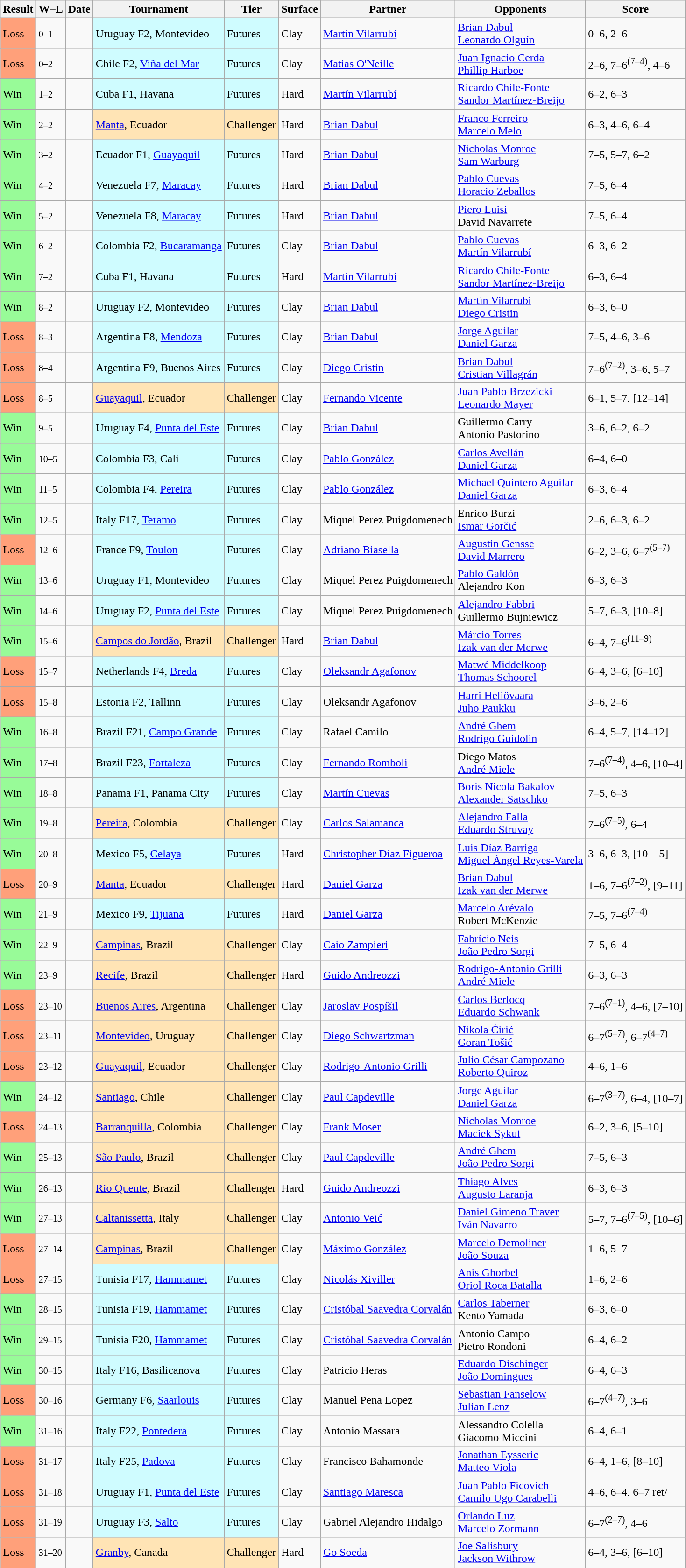<table class="sortable wikitable">
<tr>
<th>Result</th>
<th class="unsortable">W–L</th>
<th>Date</th>
<th>Tournament</th>
<th>Tier</th>
<th>Surface</th>
<th>Partner</th>
<th>Opponents</th>
<th class="unsortable">Score</th>
</tr>
<tr>
<td style="background:#ffa07a;">Loss</td>
<td><small>0–1</small></td>
<td></td>
<td style="background:#cffcff;">Uruguay F2, Montevideo</td>
<td style="background:#cffcff;">Futures</td>
<td>Clay</td>
<td> <a href='#'>Martín Vilarrubí</a></td>
<td> <a href='#'>Brian Dabul</a> <br>  <a href='#'>Leonardo Olguín</a></td>
<td>0–6, 2–6</td>
</tr>
<tr>
<td style="background:#ffa07a;">Loss</td>
<td><small>0–2</small></td>
<td></td>
<td style="background:#cffcff;">Chile F2, <a href='#'>Viña del Mar</a></td>
<td style="background:#cffcff;">Futures</td>
<td>Clay</td>
<td> <a href='#'>Matias O'Neille</a></td>
<td> <a href='#'>Juan Ignacio Cerda</a> <br>  <a href='#'>Phillip Harboe</a></td>
<td>2–6, 7–6<sup>(7–4)</sup>, 4–6</td>
</tr>
<tr>
<td style="background:#98fb98;">Win</td>
<td><small>1–2</small></td>
<td></td>
<td style="background:#cffcff;">Cuba F1, Havana</td>
<td style="background:#cffcff;">Futures</td>
<td>Hard</td>
<td> <a href='#'>Martín Vilarrubí</a></td>
<td> <a href='#'>Ricardo Chile-Fonte</a> <br>  <a href='#'>Sandor Martínez-Breijo</a></td>
<td>6–2, 6–3</td>
</tr>
<tr>
<td style="background:#98fb98;">Win</td>
<td><small>2–2</small></td>
<td></td>
<td style="background:moccasin;"><a href='#'>Manta</a>, Ecuador</td>
<td style="background:moccasin;">Challenger</td>
<td>Hard</td>
<td> <a href='#'>Brian Dabul</a></td>
<td> <a href='#'>Franco Ferreiro</a> <br>  <a href='#'>Marcelo Melo</a></td>
<td>6–3, 4–6, 6–4</td>
</tr>
<tr>
<td style="background:#98fb98;">Win</td>
<td><small>3–2</small></td>
<td></td>
<td style="background:#cffcff;">Ecuador F1, <a href='#'>Guayaquil</a></td>
<td style="background:#cffcff;">Futures</td>
<td>Hard</td>
<td> <a href='#'>Brian Dabul</a></td>
<td> <a href='#'>Nicholas Monroe</a> <br>  <a href='#'>Sam Warburg</a></td>
<td>7–5, 5–7, 6–2</td>
</tr>
<tr>
<td style="background:#98fb98;">Win</td>
<td><small>4–2</small></td>
<td></td>
<td style="background:#cffcff;">Venezuela F7, <a href='#'>Maracay</a></td>
<td style="background:#cffcff;">Futures</td>
<td>Hard</td>
<td> <a href='#'>Brian Dabul</a></td>
<td> <a href='#'>Pablo Cuevas</a> <br>  <a href='#'>Horacio Zeballos</a></td>
<td>7–5, 6–4</td>
</tr>
<tr>
<td style="background:#98fb98;">Win</td>
<td><small>5–2</small></td>
<td></td>
<td style="background:#cffcff;">Venezuela F8, <a href='#'>Maracay</a></td>
<td style="background:#cffcff;">Futures</td>
<td>Hard</td>
<td> <a href='#'>Brian Dabul</a></td>
<td> <a href='#'>Piero Luisi</a> <br>  David Navarrete</td>
<td>7–5, 6–4</td>
</tr>
<tr>
<td style="background:#98fb98;">Win</td>
<td><small>6–2</small></td>
<td></td>
<td style="background:#cffcff;">Colombia F2, <a href='#'>Bucaramanga</a></td>
<td style="background:#cffcff;">Futures</td>
<td>Clay</td>
<td> <a href='#'>Brian Dabul</a></td>
<td> <a href='#'>Pablo Cuevas</a> <br>  <a href='#'>Martín Vilarrubí</a></td>
<td>6–3, 6–2</td>
</tr>
<tr>
<td style="background:#98fb98;">Win</td>
<td><small>7–2</small></td>
<td></td>
<td style="background:#cffcff;">Cuba F1, Havana</td>
<td style="background:#cffcff;">Futures</td>
<td>Hard</td>
<td> <a href='#'>Martín Vilarrubí</a></td>
<td> <a href='#'>Ricardo Chile-Fonte</a> <br>  <a href='#'>Sandor Martínez-Breijo</a></td>
<td>6–3, 6–4</td>
</tr>
<tr>
<td style="background:#98fb98;">Win</td>
<td><small>8–2</small></td>
<td></td>
<td style="background:#cffcff;">Uruguay F2, Montevideo</td>
<td style="background:#cffcff;">Futures</td>
<td>Clay</td>
<td> <a href='#'>Brian Dabul</a></td>
<td> <a href='#'>Martín Vilarrubí</a> <br>  <a href='#'>Diego Cristin</a></td>
<td>6–3, 6–0</td>
</tr>
<tr>
<td style="background:#ffa07a;">Loss</td>
<td><small>8–3</small></td>
<td></td>
<td style="background:#cffcff;">Argentina F8, <a href='#'>Mendoza</a></td>
<td style="background:#cffcff;">Futures</td>
<td>Clay</td>
<td> <a href='#'>Brian Dabul</a></td>
<td> <a href='#'>Jorge Aguilar</a> <br>  <a href='#'>Daniel Garza</a></td>
<td>7–5, 4–6, 3–6</td>
</tr>
<tr>
<td style="background:#ffa07a;">Loss</td>
<td><small>8–4</small></td>
<td></td>
<td style="background:#cffcff;">Argentina F9, Buenos Aires</td>
<td style="background:#cffcff;">Futures</td>
<td>Clay</td>
<td> <a href='#'>Diego Cristin</a></td>
<td> <a href='#'>Brian Dabul</a> <br>  <a href='#'>Cristian Villagrán</a></td>
<td>7–6<sup>(7–2)</sup>, 3–6, 5–7</td>
</tr>
<tr>
<td style="background:#ffa07a;">Loss</td>
<td><small>8–5</small></td>
<td></td>
<td style="background:moccasin;"><a href='#'>Guayaquil</a>, Ecuador</td>
<td style="background:moccasin;">Challenger</td>
<td>Clay</td>
<td> <a href='#'>Fernando Vicente</a></td>
<td> <a href='#'>Juan Pablo Brzezicki</a> <br>  <a href='#'>Leonardo Mayer</a></td>
<td>6–1, 5–7, [12–14]</td>
</tr>
<tr>
<td style="background:#98fb98;">Win</td>
<td><small>9–5</small></td>
<td></td>
<td style="background:#cffcff;">Uruguay F4, <a href='#'>Punta del Este</a></td>
<td style="background:#cffcff;">Futures</td>
<td>Clay</td>
<td> <a href='#'>Brian Dabul</a></td>
<td> Guillermo Carry <br>  Antonio Pastorino</td>
<td>3–6, 6–2, 6–2</td>
</tr>
<tr>
<td style="background:#98fb98;">Win</td>
<td><small>10–5</small></td>
<td></td>
<td style="background:#cffcff;">Colombia F3, Cali</td>
<td style="background:#cffcff;">Futures</td>
<td>Clay</td>
<td> <a href='#'>Pablo González</a></td>
<td> <a href='#'>Carlos Avellán</a> <br>  <a href='#'>Daniel Garza</a></td>
<td>6–4, 6–0</td>
</tr>
<tr>
<td style="background:#98fb98;">Win</td>
<td><small>11–5</small></td>
<td></td>
<td style="background:#cffcff;">Colombia F4, <a href='#'>Pereira</a></td>
<td style="background:#cffcff;">Futures</td>
<td>Clay</td>
<td> <a href='#'>Pablo González</a></td>
<td> <a href='#'>Michael Quintero Aguilar</a> <br>  <a href='#'>Daniel Garza</a></td>
<td>6–3, 6–4</td>
</tr>
<tr>
<td style="background:#98fb98;">Win</td>
<td><small>12–5</small></td>
<td></td>
<td style="background:#cffcff;">Italy F17, <a href='#'>Teramo</a></td>
<td style="background:#cffcff;">Futures</td>
<td>Clay</td>
<td> Miquel Perez Puigdomenech</td>
<td> Enrico Burzi <br>  <a href='#'>Ismar Gorčić</a></td>
<td>2–6, 6–3, 6–2</td>
</tr>
<tr>
<td style="background:#ffa07a;">Loss</td>
<td><small>12–6</small></td>
<td></td>
<td style="background:#cffcff;">France F9, <a href='#'>Toulon</a></td>
<td style="background:#cffcff;">Futures</td>
<td>Clay</td>
<td> <a href='#'>Adriano Biasella</a></td>
<td> <a href='#'>Augustin Gensse</a> <br>  <a href='#'>David Marrero</a></td>
<td>6–2, 3–6, 6–7<sup>(5–7)</sup></td>
</tr>
<tr>
<td style="background:#98fb98;">Win</td>
<td><small>13–6</small></td>
<td></td>
<td style="background:#cffcff;">Uruguay F1, Montevideo</td>
<td style="background:#cffcff;">Futures</td>
<td>Clay</td>
<td> Miquel Perez Puigdomenech</td>
<td> <a href='#'>Pablo Galdón</a> <br>  Alejandro Kon</td>
<td>6–3, 6–3</td>
</tr>
<tr>
<td style="background:#98fb98;">Win</td>
<td><small>14–6</small></td>
<td></td>
<td style="background:#cffcff;">Uruguay F2, <a href='#'>Punta del Este</a></td>
<td style="background:#cffcff;">Futures</td>
<td>Clay</td>
<td> Miquel Perez Puigdomenech</td>
<td> <a href='#'>Alejandro Fabbri</a> <br>  Guillermo Bujniewicz</td>
<td>5–7, 6–3, [10–8]</td>
</tr>
<tr>
<td style="background:#98fb98;">Win</td>
<td><small>15–6</small></td>
<td></td>
<td style="background:moccasin;"><a href='#'>Campos do Jordão</a>, Brazil</td>
<td style="background:moccasin;">Challenger</td>
<td>Hard</td>
<td> <a href='#'>Brian Dabul</a></td>
<td> <a href='#'>Márcio Torres</a> <br>  <a href='#'>Izak van der Merwe</a></td>
<td>6–4, 7–6<sup>(11–9)</sup></td>
</tr>
<tr>
<td style="background:#ffa07a;">Loss</td>
<td><small>15–7</small></td>
<td></td>
<td style="background:#cffcff;">Netherlands F4, <a href='#'>Breda</a></td>
<td style="background:#cffcff;">Futures</td>
<td>Clay</td>
<td> <a href='#'>Oleksandr Agafonov</a></td>
<td> <a href='#'>Matwé Middelkoop</a> <br>  <a href='#'>Thomas Schoorel</a></td>
<td>6–4, 3–6, [6–10]</td>
</tr>
<tr>
<td style="background:#ffa07a;">Loss</td>
<td><small>15–8</small></td>
<td></td>
<td style="background:#cffcff;">Estonia F2, Tallinn</td>
<td style="background:#cffcff;">Futures</td>
<td>Clay</td>
<td> Oleksandr Agafonov</td>
<td> <a href='#'>Harri Heliövaara</a> <br>  <a href='#'>Juho Paukku</a></td>
<td>3–6, 2–6</td>
</tr>
<tr>
<td style="background:#98fb98;">Win</td>
<td><small>16–8</small></td>
<td></td>
<td style="background:#cffcff;">Brazil F21, <a href='#'>Campo Grande</a></td>
<td style="background:#cffcff;">Futures</td>
<td>Clay</td>
<td> Rafael Camilo</td>
<td> <a href='#'>André Ghem</a> <br>  <a href='#'>Rodrigo Guidolin</a></td>
<td>6–4, 5–7, [14–12]</td>
</tr>
<tr>
<td style="background:#98fb98;">Win</td>
<td><small>17–8</small></td>
<td></td>
<td style="background:#cffcff;">Brazil F23, <a href='#'>Fortaleza</a></td>
<td style="background:#cffcff;">Futures</td>
<td>Clay</td>
<td> <a href='#'>Fernando Romboli</a></td>
<td> Diego Matos <br>  <a href='#'>André Miele</a></td>
<td>7–6<sup>(7–4)</sup>, 4–6, [10–4]</td>
</tr>
<tr>
<td style="background:#98fb98;">Win</td>
<td><small>18–8</small></td>
<td></td>
<td style="background:#cffcff;">Panama F1, Panama City</td>
<td style="background:#cffcff;">Futures</td>
<td>Clay</td>
<td> <a href='#'>Martín Cuevas</a></td>
<td> <a href='#'>Boris Nicola Bakalov</a> <br>  <a href='#'>Alexander Satschko</a></td>
<td>7–5, 6–3</td>
</tr>
<tr>
<td style="background:#98fb98;">Win</td>
<td><small>19–8</small></td>
<td></td>
<td style="background:moccasin;"><a href='#'>Pereira</a>, Colombia</td>
<td style="background:moccasin;">Challenger</td>
<td>Clay</td>
<td> <a href='#'>Carlos Salamanca</a></td>
<td> <a href='#'>Alejandro Falla</a> <br>  <a href='#'>Eduardo Struvay</a></td>
<td>7–6<sup>(7–5)</sup>, 6–4</td>
</tr>
<tr>
<td style="background:#98fb98;">Win</td>
<td><small>20–8</small></td>
<td></td>
<td style="background:#cffcff;">Mexico F5, <a href='#'>Celaya</a></td>
<td style="background:#cffcff;">Futures</td>
<td>Hard</td>
<td> <a href='#'>Christopher Díaz Figueroa</a></td>
<td> <a href='#'>Luis Díaz Barriga</a> <br>  <a href='#'>Miguel Ángel Reyes-Varela</a></td>
<td>3–6, 6–3, [10—5]</td>
</tr>
<tr>
<td style="background:#ffa07a;">Loss</td>
<td><small>20–9</small></td>
<td></td>
<td style="background:moccasin;"><a href='#'>Manta</a>, Ecuador</td>
<td style="background:moccasin;">Challenger</td>
<td>Hard</td>
<td> <a href='#'>Daniel Garza</a></td>
<td> <a href='#'>Brian Dabul</a> <br>  <a href='#'>Izak van der Merwe</a></td>
<td>1–6, 7–6<sup>(7–2)</sup>, [9–11]</td>
</tr>
<tr>
<td style="background:#98fb98;">Win</td>
<td><small>21–9</small></td>
<td></td>
<td style="background:#cffcff;">Mexico F9, <a href='#'>Tijuana</a></td>
<td style="background:#cffcff;">Futures</td>
<td>Hard</td>
<td> <a href='#'>Daniel Garza</a></td>
<td> <a href='#'>Marcelo Arévalo</a> <br>  Robert McKenzie</td>
<td>7–5, 7–6<sup>(7–4)</sup></td>
</tr>
<tr>
<td style="background:#98fb98;">Win</td>
<td><small>22–9</small></td>
<td></td>
<td style="background:moccasin;"><a href='#'>Campinas</a>, Brazil</td>
<td style="background:moccasin;">Challenger</td>
<td>Clay</td>
<td> <a href='#'>Caio Zampieri</a></td>
<td> <a href='#'>Fabrício Neis</a> <br>  <a href='#'>João Pedro Sorgi</a></td>
<td>7–5, 6–4</td>
</tr>
<tr>
<td style="background:#98fb98;">Win</td>
<td><small>23–9</small></td>
<td></td>
<td style="background:moccasin;"><a href='#'>Recife</a>, Brazil</td>
<td style="background:moccasin;">Challenger</td>
<td>Hard</td>
<td> <a href='#'>Guido Andreozzi</a></td>
<td> <a href='#'>Rodrigo-Antonio Grilli</a> <br>  <a href='#'>André Miele</a></td>
<td>6–3, 6–3</td>
</tr>
<tr>
<td style="background:#ffa07a;">Loss</td>
<td><small>23–10</small></td>
<td></td>
<td style="background:moccasin;"><a href='#'>Buenos Aires</a>, Argentina</td>
<td style="background:moccasin;">Challenger</td>
<td>Clay</td>
<td> <a href='#'>Jaroslav Pospíšil</a></td>
<td> <a href='#'>Carlos Berlocq</a> <br>  <a href='#'>Eduardo Schwank</a></td>
<td>7–6<sup>(7–1)</sup>, 4–6, [7–10]</td>
</tr>
<tr>
<td style="background:#ffa07a;">Loss</td>
<td><small>23–11</small></td>
<td></td>
<td style="background:moccasin;"><a href='#'>Montevideo</a>, Uruguay</td>
<td style="background:moccasin;">Challenger</td>
<td>Clay</td>
<td> <a href='#'>Diego Schwartzman</a></td>
<td> <a href='#'>Nikola Ćirić</a> <br>  <a href='#'>Goran Tošić</a></td>
<td>6–7<sup>(5–7)</sup>, 6–7<sup>(4–7)</sup></td>
</tr>
<tr>
<td style="background:#ffa07a;">Loss</td>
<td><small>23–12</small></td>
<td></td>
<td style="background:moccasin;"><a href='#'>Guayaquil</a>, Ecuador</td>
<td style="background:moccasin;">Challenger</td>
<td>Clay</td>
<td> <a href='#'>Rodrigo-Antonio Grilli</a></td>
<td> <a href='#'>Julio César Campozano</a> <br>  <a href='#'>Roberto Quiroz</a></td>
<td>4–6, 1–6</td>
</tr>
<tr>
<td style="background:#98fb98;">Win</td>
<td><small>24–12</small></td>
<td></td>
<td style="background:moccasin;"><a href='#'>Santiago</a>, Chile</td>
<td style="background:moccasin;">Challenger</td>
<td>Clay</td>
<td> <a href='#'>Paul Capdeville</a></td>
<td> <a href='#'>Jorge Aguilar</a> <br>  <a href='#'>Daniel Garza</a></td>
<td>6–7<sup>(3–7)</sup>, 6–4, [10–7]</td>
</tr>
<tr>
<td style="background:#ffa07a;">Loss</td>
<td><small>24–13</small></td>
<td></td>
<td style="background:moccasin;"><a href='#'>Barranquilla</a>, Colombia</td>
<td style="background:moccasin;">Challenger</td>
<td>Clay</td>
<td> <a href='#'>Frank Moser</a></td>
<td> <a href='#'>Nicholas Monroe</a> <br>  <a href='#'>Maciek Sykut</a></td>
<td>6–2, 3–6, [5–10]</td>
</tr>
<tr>
<td style="background:#98fb98;">Win</td>
<td><small>25–13</small></td>
<td></td>
<td style="background:moccasin;"><a href='#'>São Paulo</a>, Brazil</td>
<td style="background:moccasin;">Challenger</td>
<td>Clay</td>
<td> <a href='#'>Paul Capdeville</a></td>
<td> <a href='#'>André Ghem</a> <br>  <a href='#'>João Pedro Sorgi</a></td>
<td>7–5, 6–3</td>
</tr>
<tr>
<td style="background:#98fb98;">Win</td>
<td><small>26–13</small></td>
<td></td>
<td style="background:moccasin;"><a href='#'>Rio Quente</a>, Brazil</td>
<td style="background:moccasin;">Challenger</td>
<td>Hard</td>
<td> <a href='#'>Guido Andreozzi</a></td>
<td> <a href='#'>Thiago Alves</a> <br>  <a href='#'>Augusto Laranja</a></td>
<td>6–3, 6–3</td>
</tr>
<tr>
<td style="background:#98fb98;">Win</td>
<td><small>27–13</small></td>
<td></td>
<td style="background:moccasin;"><a href='#'>Caltanissetta</a>, Italy</td>
<td style="background:moccasin;">Challenger</td>
<td>Clay</td>
<td> <a href='#'>Antonio Veić</a></td>
<td> <a href='#'>Daniel Gimeno Traver</a> <br>  <a href='#'>Iván Navarro</a></td>
<td>5–7, 7–6<sup>(7–5)</sup>, [10–6]</td>
</tr>
<tr>
<td style="background:#ffa07a;">Loss</td>
<td><small>27–14</small></td>
<td></td>
<td style="background:moccasin;"><a href='#'>Campinas</a>, Brazil</td>
<td style="background:moccasin;">Challenger</td>
<td>Clay</td>
<td> <a href='#'>Máximo González</a></td>
<td> <a href='#'>Marcelo Demoliner</a> <br>  <a href='#'>João Souza</a></td>
<td>1–6, 5–7</td>
</tr>
<tr>
<td style="background:#ffa07a;">Loss</td>
<td><small>27–15</small></td>
<td></td>
<td style="background:#cffcff;">Tunisia F17, <a href='#'>Hammamet</a></td>
<td style="background:#cffcff;">Futures</td>
<td>Clay</td>
<td> <a href='#'>Nicolás Xiviller</a></td>
<td> <a href='#'>Anis Ghorbel</a> <br>  <a href='#'>Oriol Roca Batalla</a></td>
<td>1–6, 2–6</td>
</tr>
<tr>
<td style="background:#98fb98;">Win</td>
<td><small>28–15</small></td>
<td></td>
<td style="background:#cffcff;">Tunisia F19, <a href='#'>Hammamet</a></td>
<td style="background:#cffcff;">Futures</td>
<td>Clay</td>
<td> <a href='#'>Cristóbal Saavedra Corvalán</a></td>
<td> <a href='#'>Carlos Taberner</a> <br>  Kento Yamada</td>
<td>6–3, 6–0</td>
</tr>
<tr>
<td style="background:#98fb98;">Win</td>
<td><small>29–15</small></td>
<td></td>
<td style="background:#cffcff;">Tunisia F20, <a href='#'>Hammamet</a></td>
<td style="background:#cffcff;">Futures</td>
<td>Clay</td>
<td> <a href='#'>Cristóbal Saavedra Corvalán</a></td>
<td> Antonio Campo <br>  Pietro Rondoni</td>
<td>6–4, 6–2</td>
</tr>
<tr>
<td style="background:#98fb98;">Win</td>
<td><small>30–15</small></td>
<td></td>
<td style="background:#cffcff;">Italy F16, Basilicanova</td>
<td style="background:#cffcff;">Futures</td>
<td>Clay</td>
<td> Patricio Heras</td>
<td> <a href='#'>Eduardo Dischinger</a> <br>  <a href='#'>João Domingues</a></td>
<td>6–4, 6–3</td>
</tr>
<tr>
<td style="background:#ffa07a;">Loss</td>
<td><small>30–16</small></td>
<td></td>
<td style="background:#cffcff;">Germany F6, <a href='#'>Saarlouis</a></td>
<td style="background:#cffcff;">Futures</td>
<td>Clay</td>
<td> Manuel Pena Lopez</td>
<td> <a href='#'>Sebastian Fanselow</a> <br>  <a href='#'>Julian Lenz</a></td>
<td>6–7<sup>(4–7)</sup>, 3–6</td>
</tr>
<tr>
<td style="background:#98fb98;">Win</td>
<td><small>31–16</small></td>
<td></td>
<td style="background:#cffcff;">Italy F22, <a href='#'>Pontedera</a></td>
<td style="background:#cffcff;">Futures</td>
<td>Clay</td>
<td> Antonio Massara</td>
<td> Alessandro Colella <br>  Giacomo Miccini</td>
<td>6–4, 6–1</td>
</tr>
<tr>
<td style="background:#ffa07a;">Loss</td>
<td><small>31–17</small></td>
<td></td>
<td style="background:#cffcff;">Italy F25, <a href='#'>Padova</a></td>
<td style="background:#cffcff;">Futures</td>
<td>Clay</td>
<td> Francisco Bahamonde</td>
<td> <a href='#'>Jonathan Eysseric</a> <br>  <a href='#'>Matteo Viola</a></td>
<td>6–4, 1–6, [8–10]</td>
</tr>
<tr>
<td style="background:#ffa07a;">Loss</td>
<td><small>31–18</small></td>
<td></td>
<td style="background:#cffcff;">Uruguay F1, <a href='#'>Punta del Este</a></td>
<td style="background:#cffcff;">Futures</td>
<td>Clay</td>
<td> <a href='#'>Santiago Maresca</a></td>
<td> <a href='#'>Juan Pablo Ficovich</a> <br>  <a href='#'>Camilo Ugo Carabelli</a></td>
<td>4–6, 6–4, 6–7 ret/</td>
</tr>
<tr>
<td style="background:#ffa07a;">Loss</td>
<td><small>31–19</small></td>
<td></td>
<td style="background:#cffcff;">Uruguay F3, <a href='#'>Salto</a></td>
<td style="background:#cffcff;">Futures</td>
<td>Clay</td>
<td> Gabriel Alejandro Hidalgo</td>
<td> <a href='#'>Orlando Luz</a> <br>  <a href='#'>Marcelo Zormann</a></td>
<td>6–7<sup>(2–7)</sup>, 4–6</td>
</tr>
<tr>
<td style="background:#ffa07a;">Loss</td>
<td><small>31–20</small></td>
<td></td>
<td style="background:moccasin;"><a href='#'>Granby</a>, Canada</td>
<td style="background:moccasin;">Challenger</td>
<td>Hard</td>
<td> <a href='#'>Go Soeda</a></td>
<td> <a href='#'>Joe Salisbury</a> <br>  <a href='#'>Jackson Withrow</a></td>
<td>6–4, 3–6, [6–10]</td>
</tr>
</table>
